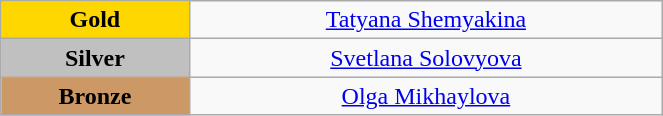<table class="wikitable" style="text-align:center; " width="35%">
<tr>
<td bgcolor="gold"><strong>Gold</strong></td>
<td><a href='#'>Tatyana Shemyakina</a><br>  <small><em></em></small></td>
</tr>
<tr>
<td bgcolor="silver"><strong>Silver</strong></td>
<td><a href='#'>Svetlana Solovyova</a><br>  <small><em></em></small></td>
</tr>
<tr>
<td bgcolor="CC9966"><strong>Bronze</strong></td>
<td><a href='#'>Olga Mikhaylova</a><br>  <small><em></em></small></td>
</tr>
</table>
